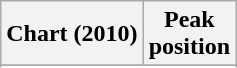<table class="wikitable sortable plainrowheaders" style="text-align:center">
<tr>
<th scope="col">Chart (2010)</th>
<th scope="col">Peak<br> position</th>
</tr>
<tr>
</tr>
<tr>
</tr>
<tr>
</tr>
</table>
